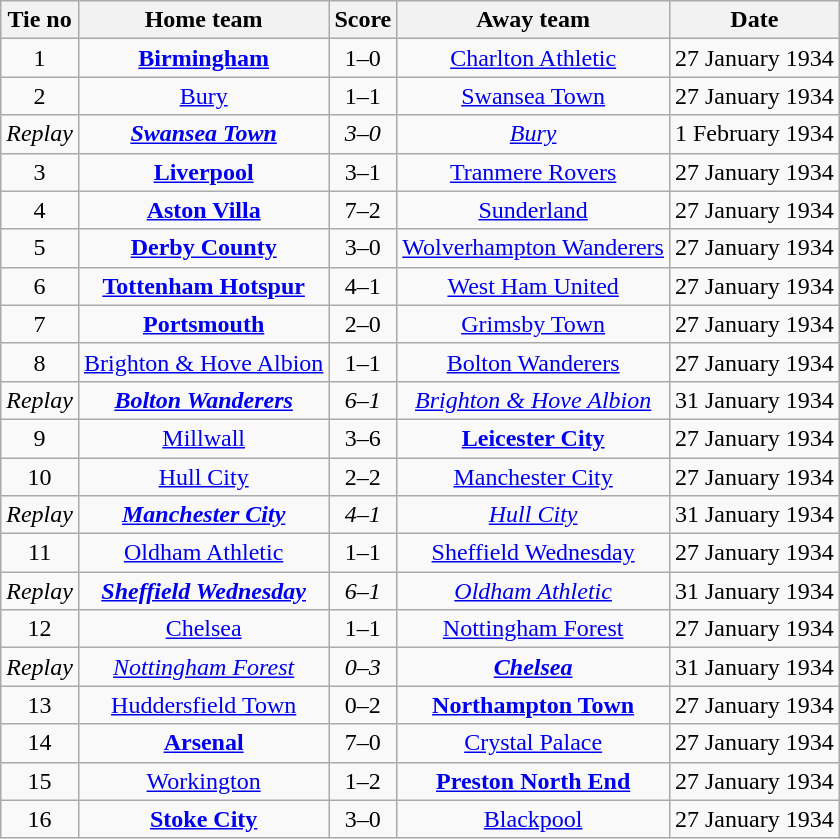<table class="wikitable" style="text-align: center">
<tr>
<th>Tie no</th>
<th>Home team</th>
<th>Score</th>
<th>Away team</th>
<th>Date</th>
</tr>
<tr>
<td>1</td>
<td><strong><a href='#'>Birmingham</a></strong></td>
<td>1–0</td>
<td><a href='#'>Charlton Athletic</a></td>
<td>27 January 1934</td>
</tr>
<tr>
<td>2</td>
<td><a href='#'>Bury</a></td>
<td>1–1</td>
<td><a href='#'>Swansea Town</a></td>
<td>27 January 1934</td>
</tr>
<tr>
<td><em>Replay</em></td>
<td><strong><em><a href='#'>Swansea Town</a></em></strong></td>
<td><em>3–0</em></td>
<td><em><a href='#'>Bury</a></em></td>
<td>1 February 1934</td>
</tr>
<tr>
<td>3</td>
<td><strong><a href='#'>Liverpool</a></strong></td>
<td>3–1</td>
<td><a href='#'>Tranmere Rovers</a></td>
<td>27 January 1934</td>
</tr>
<tr>
<td>4</td>
<td><strong><a href='#'>Aston Villa</a></strong></td>
<td>7–2</td>
<td><a href='#'>Sunderland</a></td>
<td>27 January 1934</td>
</tr>
<tr>
<td>5</td>
<td><strong><a href='#'>Derby County</a></strong></td>
<td>3–0</td>
<td><a href='#'>Wolverhampton Wanderers</a></td>
<td>27 January 1934</td>
</tr>
<tr>
<td>6</td>
<td><strong><a href='#'>Tottenham Hotspur</a></strong></td>
<td>4–1</td>
<td><a href='#'>West Ham United</a></td>
<td>27 January 1934</td>
</tr>
<tr>
<td>7</td>
<td><strong><a href='#'>Portsmouth</a></strong></td>
<td>2–0</td>
<td><a href='#'>Grimsby Town</a></td>
<td>27 January 1934</td>
</tr>
<tr>
<td>8</td>
<td><a href='#'>Brighton & Hove Albion</a></td>
<td>1–1</td>
<td><a href='#'>Bolton Wanderers</a></td>
<td>27 January 1934</td>
</tr>
<tr>
<td><em>Replay</em></td>
<td><strong><em><a href='#'>Bolton Wanderers</a></em></strong></td>
<td><em>6–1</em></td>
<td><em><a href='#'>Brighton & Hove Albion</a></em></td>
<td>31 January 1934</td>
</tr>
<tr>
<td>9</td>
<td><a href='#'>Millwall</a></td>
<td>3–6</td>
<td><strong><a href='#'>Leicester City</a></strong></td>
<td>27 January 1934</td>
</tr>
<tr>
<td>10</td>
<td><a href='#'>Hull City</a></td>
<td>2–2</td>
<td><a href='#'>Manchester City</a></td>
<td>27 January 1934</td>
</tr>
<tr>
<td><em>Replay</em></td>
<td><strong><em><a href='#'>Manchester City</a></em></strong></td>
<td><em>4–1</em></td>
<td><em><a href='#'>Hull City</a></em></td>
<td>31 January 1934</td>
</tr>
<tr>
<td>11</td>
<td><a href='#'>Oldham Athletic</a></td>
<td>1–1</td>
<td><a href='#'>Sheffield Wednesday</a></td>
<td>27 January 1934</td>
</tr>
<tr>
<td><em>Replay</em></td>
<td><strong><em><a href='#'>Sheffield Wednesday</a></em></strong></td>
<td><em>6–1</em></td>
<td><em><a href='#'>Oldham Athletic</a></em></td>
<td>31 January 1934</td>
</tr>
<tr>
<td>12</td>
<td><a href='#'>Chelsea</a></td>
<td>1–1</td>
<td><a href='#'>Nottingham Forest</a></td>
<td>27 January 1934</td>
</tr>
<tr>
<td><em>Replay</em></td>
<td><em><a href='#'>Nottingham Forest</a></em></td>
<td><em>0–3</em></td>
<td><strong><em><a href='#'>Chelsea</a></em></strong></td>
<td>31 January 1934</td>
</tr>
<tr>
<td>13</td>
<td><a href='#'>Huddersfield Town</a></td>
<td>0–2</td>
<td><strong><a href='#'>Northampton Town</a></strong></td>
<td>27 January 1934</td>
</tr>
<tr>
<td>14</td>
<td><strong><a href='#'>Arsenal</a></strong></td>
<td>7–0</td>
<td><a href='#'>Crystal Palace</a></td>
<td>27 January 1934</td>
</tr>
<tr>
<td>15</td>
<td><a href='#'>Workington</a></td>
<td>1–2</td>
<td><strong><a href='#'>Preston North End</a></strong></td>
<td>27 January 1934</td>
</tr>
<tr>
<td>16</td>
<td><strong><a href='#'>Stoke City</a></strong></td>
<td>3–0</td>
<td><a href='#'>Blackpool</a></td>
<td>27 January 1934</td>
</tr>
</table>
